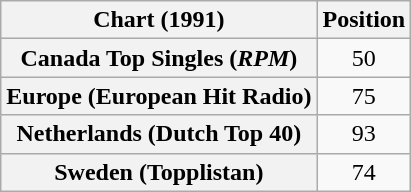<table class="wikitable sortable plainrowheaders" style="text-align:center">
<tr>
<th>Chart (1991)</th>
<th>Position</th>
</tr>
<tr>
<th scope="row">Canada Top Singles (<em>RPM</em>)</th>
<td>50</td>
</tr>
<tr>
<th scope="row">Europe (European Hit Radio)</th>
<td>75</td>
</tr>
<tr>
<th scope="row">Netherlands (Dutch Top 40)</th>
<td>93</td>
</tr>
<tr>
<th scope="row">Sweden (Topplistan)</th>
<td>74</td>
</tr>
</table>
